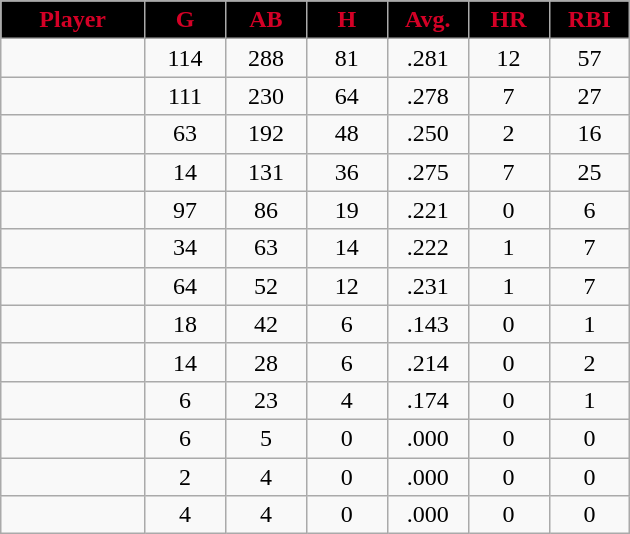<table class="wikitable sortable">
<tr>
<th style="background:black;color:#d40026;" width="16%">Player</th>
<th style="background:black;color:#d40026;" width="9%">G</th>
<th style="background:black;color:#d40026;" width="9%">AB</th>
<th style="background:black;color:#d40026;" width="9%">H</th>
<th style="background:black;color:#d40026;" width="9%">Avg.</th>
<th style="background:black;color:#d40026;" width="9%">HR</th>
<th style="background:black;color:#d40026;" width="9%">RBI</th>
</tr>
<tr align="center">
<td></td>
<td>114</td>
<td>288</td>
<td>81</td>
<td>.281</td>
<td>12</td>
<td>57</td>
</tr>
<tr align="center">
<td></td>
<td>111</td>
<td>230</td>
<td>64</td>
<td>.278</td>
<td>7</td>
<td>27</td>
</tr>
<tr align="center">
<td></td>
<td>63</td>
<td>192</td>
<td>48</td>
<td>.250</td>
<td>2</td>
<td>16</td>
</tr>
<tr align="center">
<td></td>
<td>14</td>
<td>131</td>
<td>36</td>
<td>.275</td>
<td>7</td>
<td>25</td>
</tr>
<tr align="center">
<td></td>
<td>97</td>
<td>86</td>
<td>19</td>
<td>.221</td>
<td>0</td>
<td>6</td>
</tr>
<tr align="center">
<td></td>
<td>34</td>
<td>63</td>
<td>14</td>
<td>.222</td>
<td>1</td>
<td>7</td>
</tr>
<tr align="center">
<td></td>
<td>64</td>
<td>52</td>
<td>12</td>
<td>.231</td>
<td>1</td>
<td>7</td>
</tr>
<tr align="center">
<td></td>
<td>18</td>
<td>42</td>
<td>6</td>
<td>.143</td>
<td>0</td>
<td>1</td>
</tr>
<tr align="center">
<td></td>
<td>14</td>
<td>28</td>
<td>6</td>
<td>.214</td>
<td>0</td>
<td>2</td>
</tr>
<tr align="center">
<td></td>
<td>6</td>
<td>23</td>
<td>4</td>
<td>.174</td>
<td>0</td>
<td>1</td>
</tr>
<tr align="center">
<td></td>
<td>6</td>
<td>5</td>
<td>0</td>
<td>.000</td>
<td>0</td>
<td>0</td>
</tr>
<tr align="center">
<td></td>
<td>2</td>
<td>4</td>
<td>0</td>
<td>.000</td>
<td>0</td>
<td>0</td>
</tr>
<tr align="center">
<td></td>
<td>4</td>
<td>4</td>
<td>0</td>
<td>.000</td>
<td>0</td>
<td>0</td>
</tr>
</table>
